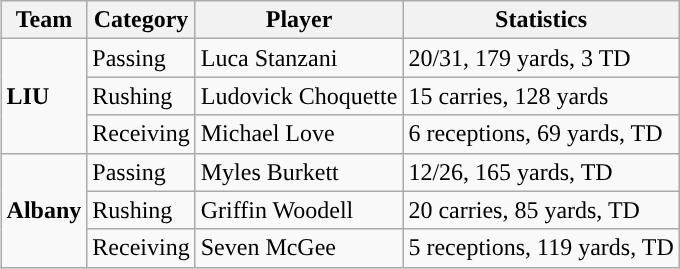<table class="wikitable" style="float: right;">
<tr>
<th>Team</th>
<th>Category</th>
<th>Player</th>
<th>Statistics</th>
</tr>
<tr>
<td rowspan=3><strong>LIU</strong></td>
<td>Passing</td>
<td>Luca Stanzani</td>
<td>20/31, 179 yards, 3 TD</td>
</tr>
<tr>
<td>Rushing</td>
<td>Ludovick Choquette</td>
<td>15 carries, 128 yards</td>
</tr>
<tr>
<td>Receiving</td>
<td>Michael Love</td>
<td>6 receptions, 69 yards, TD</td>
</tr>
<tr>
<td rowspan=3><strong>Albany</strong></td>
<td>Passing</td>
<td>Myles Burkett</td>
<td>12/26, 165 yards, TD</td>
</tr>
<tr>
<td>Rushing</td>
<td>Griffin Woodell</td>
<td>20 carries, 85 yards, TD</td>
</tr>
<tr>
<td>Receiving</td>
<td>Seven McGee</td>
<td>5 receptions, 119 yards, TD</td>
</tr>
</table>
